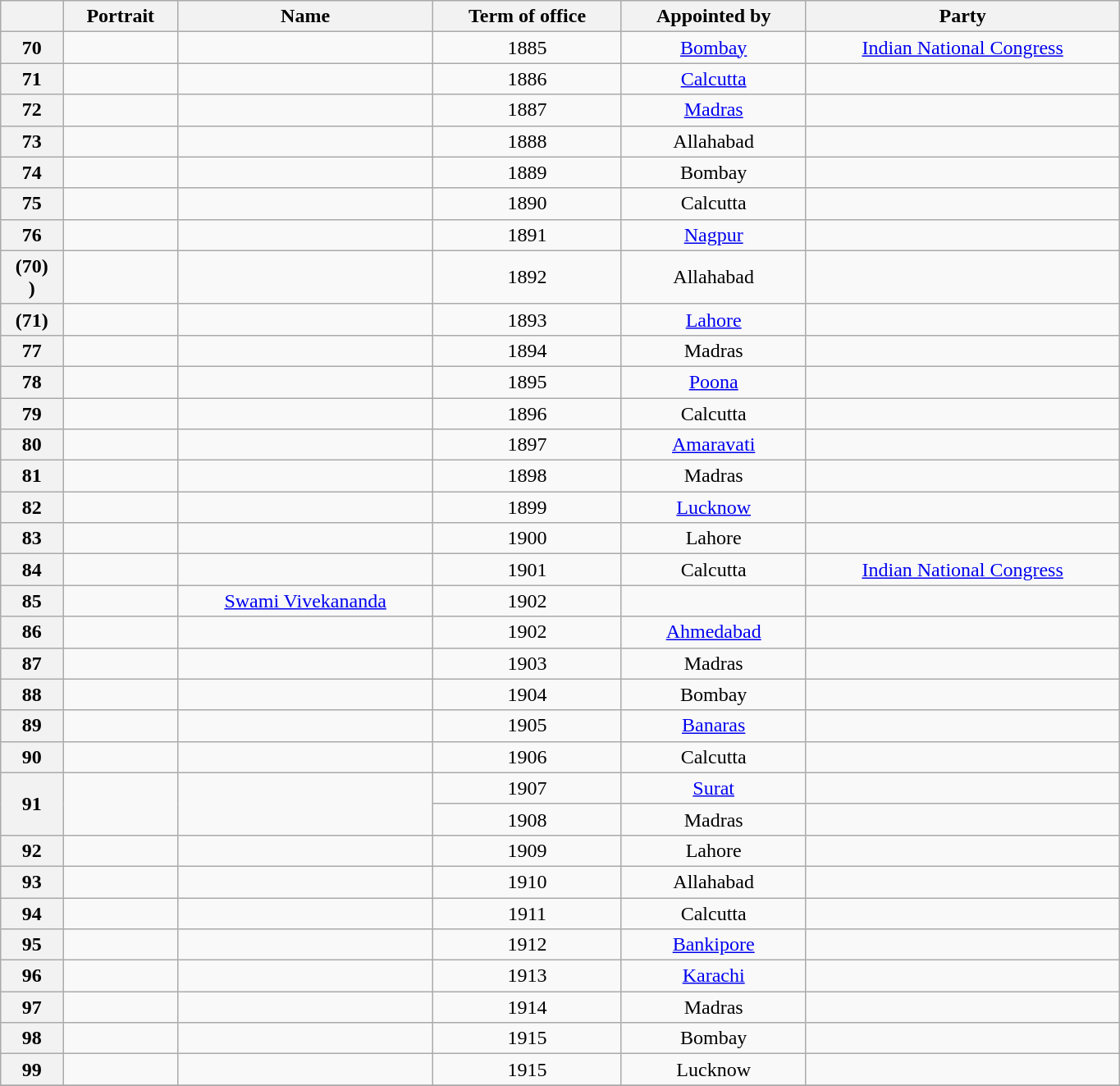<table class="wikitable sortable" style="text-align:center" width="72%">
<tr>
<th scope="col"></th>
<th class="unsortable">Portrait</th>
<th class="sortable">Name</th>
<th scope="col">Term of office</th>
<th scope="col">Appointed by</th>
<th>Party</th>
</tr>
<tr>
<th scope="row">70</th>
<td></td>
<td></td>
<td>1885</td>
<td><a href='#'>Bombay</a></td>
<td><a href='#'>Indian National Congress</a></td>
</tr>
<tr>
<th scope="row">71</th>
<td></td>
<td></td>
<td>1886</td>
<td><a href='#'>Calcutta</a></td>
<td></td>
</tr>
<tr>
<th scope="row">72</th>
<td></td>
<td></td>
<td>1887</td>
<td><a href='#'>Madras</a></td>
<td></td>
</tr>
<tr>
<th scope="row">73</th>
<td></td>
<td></td>
<td>1888</td>
<td>Allahabad</td>
<td></td>
</tr>
<tr>
<th scope="row">74</th>
<td></td>
<td></td>
<td>1889</td>
<td>Bombay</td>
<td></td>
</tr>
<tr>
<th scope="row">75</th>
<td></td>
<td></td>
<td>1890</td>
<td>Calcutta</td>
<td></td>
</tr>
<tr>
<th scope="row">76</th>
<td></td>
<td></td>
<td>1891</td>
<td><a href='#'>Nagpur</a></td>
<td></td>
</tr>
<tr>
<th scope="row">(70)<br>)</th>
<td></td>
<td></td>
<td>1892</td>
<td>Allahabad</td>
<td></td>
</tr>
<tr>
<th scope="row">(71)</th>
<td></td>
<td></td>
<td>1893</td>
<td><a href='#'>Lahore</a></td>
<td></td>
</tr>
<tr>
<th scope="row">77</th>
<td></td>
<td></td>
<td>1894</td>
<td>Madras</td>
<td></td>
</tr>
<tr>
<th scope="row">78</th>
<td></td>
<td></td>
<td>1895</td>
<td><a href='#'>Poona</a></td>
<td></td>
</tr>
<tr>
<th scope="row">79</th>
<td></td>
<td></td>
<td>1896</td>
<td>Calcutta</td>
<td></td>
</tr>
<tr>
<th scope="row">80</th>
<td></td>
<td></td>
<td>1897</td>
<td><a href='#'>Amaravati</a></td>
<td></td>
</tr>
<tr>
<th scope="row">81</th>
<td></td>
<td></td>
<td>1898</td>
<td>Madras</td>
<td></td>
</tr>
<tr>
<th scope="row">82</th>
<td></td>
<td></td>
<td>1899</td>
<td><a href='#'>Lucknow</a></td>
<td></td>
</tr>
<tr>
<th scope="row">83</th>
<td></td>
<td></td>
<td>1900</td>
<td>Lahore</td>
<td></td>
</tr>
<tr>
<th scope="row">84</th>
<td></td>
<td></td>
<td>1901</td>
<td>Calcutta</td>
<td><a href='#'>Indian National Congress</a></td>
</tr>
<tr>
<th>85</th>
<td></td>
<td><a href='#'>Swami Vivekananda</a></td>
<td>1902</td>
<td></td>
<td></td>
</tr>
<tr>
<th scope="row">86</th>
<td></td>
<td></td>
<td>1902</td>
<td><a href='#'>Ahmedabad</a></td>
<td></td>
</tr>
<tr>
<th scope="row">87</th>
<td></td>
<td></td>
<td>1903</td>
<td>Madras</td>
<td></td>
</tr>
<tr>
<th scope="row">88</th>
<td></td>
<td></td>
<td>1904</td>
<td>Bombay</td>
<td></td>
</tr>
<tr>
<th scope="row">89</th>
<td></td>
<td></td>
<td>1905</td>
<td><a href='#'>Banaras</a></td>
<td></td>
</tr>
<tr>
<th scope="row">90</th>
<td></td>
<td></td>
<td>1906</td>
<td>Calcutta</td>
<td></td>
</tr>
<tr>
<th rowspan="2" scope="row">91</th>
<td rowspan="2"></td>
<td rowspan="2"></td>
<td>1907</td>
<td><a href='#'>Surat</a></td>
<td></td>
</tr>
<tr>
<td>1908</td>
<td>Madras</td>
<td></td>
</tr>
<tr>
<th scope="row">92</th>
<td></td>
<td></td>
<td>1909</td>
<td>Lahore</td>
<td></td>
</tr>
<tr>
<th scope="row">93</th>
<td></td>
<td></td>
<td>1910</td>
<td>Allahabad</td>
<td></td>
</tr>
<tr>
<th scope="row">94</th>
<td></td>
<td></td>
<td>1911</td>
<td>Calcutta</td>
<td></td>
</tr>
<tr>
<th scope="row">95</th>
<td></td>
<td></td>
<td>1912</td>
<td><a href='#'>Bankipore</a></td>
<td></td>
</tr>
<tr>
<th scope="row">96</th>
<td></td>
<td></td>
<td>1913</td>
<td><a href='#'>Karachi</a></td>
<td></td>
</tr>
<tr>
<th scope="row">97</th>
<td></td>
<td></td>
<td>1914</td>
<td>Madras</td>
<td></td>
</tr>
<tr>
<th scope="row">98</th>
<td></td>
<td></td>
<td>1915</td>
<td>Bombay</td>
<td></td>
</tr>
<tr>
<th scope="row">99</th>
<td></td>
<td></td>
<td>1915</td>
<td>Lucknow</td>
<td></td>
</tr>
<tr>
</tr>
</table>
